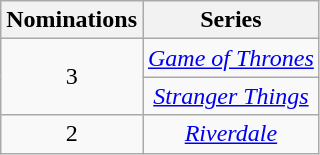<table class="wikitable" style="text-align:center;">
<tr>
<th scope="col" width="55">Nominations</th>
<th scope="col" align="center">Series</th>
</tr>
<tr>
<td rowspan=2 style="text-align:center">3</td>
<td><em><a href='#'>Game of Thrones</a></em></td>
</tr>
<tr>
<td><em><a href='#'>Stranger Things</a></em></td>
</tr>
<tr>
<td>2</td>
<td><em><a href='#'>Riverdale</a></em></td>
</tr>
</table>
